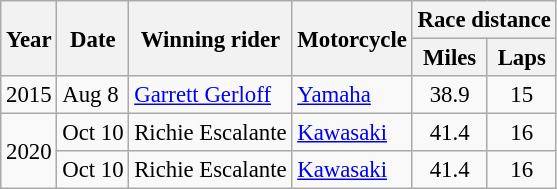<table class="wikitable" style="font-size: 95%;">
<tr>
<th rowspan="2">Year</th>
<th rowspan="2">Date</th>
<th rowspan="2">Winning rider</th>
<th rowspan="2">Motorcycle</th>
<th colspan="2">Race distance</th>
</tr>
<tr>
<th>Miles</th>
<th>Laps</th>
</tr>
<tr>
<td>2015</td>
<td>Aug 8</td>
<td> <a href='#'>Garrett Gerloff</a></td>
<td><a href='#'>Yamaha</a></td>
<td style="text-align:center">38.9</td>
<td style="text-align:center">15</td>
</tr>
<tr>
<td rowspan="2">2020</td>
<td>Oct 10</td>
<td> Richie Escalante</td>
<td><a href='#'>Kawasaki</a></td>
<td style="text-align:center">41.4</td>
<td style="text-align:center">16</td>
</tr>
<tr>
<td>Oct 10</td>
<td> Richie Escalante</td>
<td><a href='#'>Kawasaki</a></td>
<td style="text-align:center">41.4</td>
<td style="text-align:center">16</td>
</tr>
</table>
